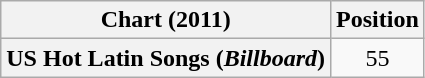<table class="wikitable plainrowheaders" style="text-align:center">
<tr>
<th scope="col">Chart (2011)</th>
<th scope="col">Position</th>
</tr>
<tr>
<th scope="row">US Hot Latin Songs (<em>Billboard</em>)</th>
<td>55</td>
</tr>
</table>
